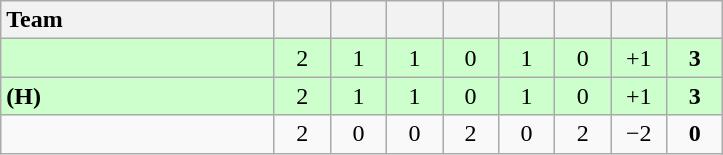<table class="wikitable" style="text-align: center;">
<tr>
<th width=175 style="text-align:left;">Team</th>
<th width=30></th>
<th width=30></th>
<th width=30></th>
<th width=30></th>
<th width=30></th>
<th width=30></th>
<th width=30></th>
<th width=30></th>
</tr>
<tr style="background:#ccffcc;">
<td style="text-align:left;"></td>
<td>2</td>
<td>1</td>
<td>1</td>
<td>0</td>
<td>1</td>
<td>0</td>
<td>+1</td>
<td><strong>3</strong></td>
</tr>
<tr style="background:#ccffcc;">
<td style="text-align:left;"> <strong>(H)</strong></td>
<td>2</td>
<td>1</td>
<td>1</td>
<td>0</td>
<td>1</td>
<td>0</td>
<td>+1</td>
<td><strong>3</strong></td>
</tr>
<tr>
<td style="text-align:left;"></td>
<td>2</td>
<td>0</td>
<td>0</td>
<td>2</td>
<td>0</td>
<td>2</td>
<td>−2</td>
<td><strong>0</strong></td>
</tr>
</table>
